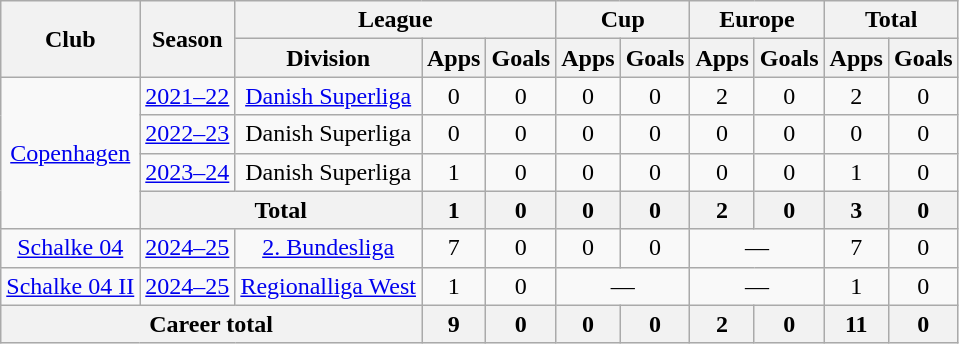<table class=wikitable style=text-align:center>
<tr>
<th rowspan="2">Club</th>
<th rowspan="2">Season</th>
<th colspan="3">League</th>
<th colspan="2">Cup</th>
<th colspan="2">Europe</th>
<th colspan="2">Total</th>
</tr>
<tr>
<th>Division</th>
<th>Apps</th>
<th>Goals</th>
<th>Apps</th>
<th>Goals</th>
<th>Apps</th>
<th>Goals</th>
<th>Apps</th>
<th>Goals</th>
</tr>
<tr>
<td rowspan="4"><a href='#'>Copenhagen</a></td>
<td><a href='#'>2021–22</a></td>
<td><a href='#'>Danish Superliga</a></td>
<td>0</td>
<td>0</td>
<td>0</td>
<td>0</td>
<td>2</td>
<td>0</td>
<td>2</td>
<td>0</td>
</tr>
<tr>
<td><a href='#'>2022–23</a></td>
<td>Danish Superliga</td>
<td>0</td>
<td>0</td>
<td>0</td>
<td>0</td>
<td>0</td>
<td>0</td>
<td>0</td>
<td>0</td>
</tr>
<tr>
<td><a href='#'>2023–24</a></td>
<td>Danish Superliga</td>
<td>1</td>
<td>0</td>
<td>0</td>
<td>0</td>
<td>0</td>
<td>0</td>
<td>1</td>
<td>0</td>
</tr>
<tr>
<th colspan="2">Total</th>
<th>1</th>
<th>0</th>
<th>0</th>
<th>0</th>
<th>2</th>
<th>0</th>
<th>3</th>
<th>0</th>
</tr>
<tr>
<td><a href='#'>Schalke 04</a></td>
<td><a href='#'>2024–25</a></td>
<td><a href='#'>2. Bundesliga</a></td>
<td>7</td>
<td>0</td>
<td>0</td>
<td>0</td>
<td colspan="2">—</td>
<td>7</td>
<td>0</td>
</tr>
<tr>
<td><a href='#'>Schalke 04 II</a></td>
<td><a href='#'>2024–25</a></td>
<td><a href='#'>Regionalliga West</a></td>
<td>1</td>
<td>0</td>
<td colspan="2">—</td>
<td colspan="2">—</td>
<td>1</td>
<td>0</td>
</tr>
<tr>
<th colspan="3">Career total</th>
<th>9</th>
<th>0</th>
<th>0</th>
<th>0</th>
<th>2</th>
<th>0</th>
<th>11</th>
<th>0</th>
</tr>
</table>
